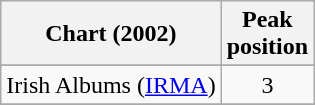<table class="wikitable sortable">
<tr>
<th>Chart (2002)</th>
<th>Peak<br>position</th>
</tr>
<tr>
</tr>
<tr>
</tr>
<tr>
</tr>
<tr>
</tr>
<tr>
</tr>
<tr>
</tr>
<tr>
</tr>
<tr>
</tr>
<tr>
<td>Irish Albums (<a href='#'>IRMA</a>)</td>
<td style="text-align:center">3</td>
</tr>
<tr>
</tr>
<tr>
</tr>
<tr>
</tr>
<tr>
</tr>
<tr>
</tr>
<tr>
</tr>
<tr>
</tr>
</table>
